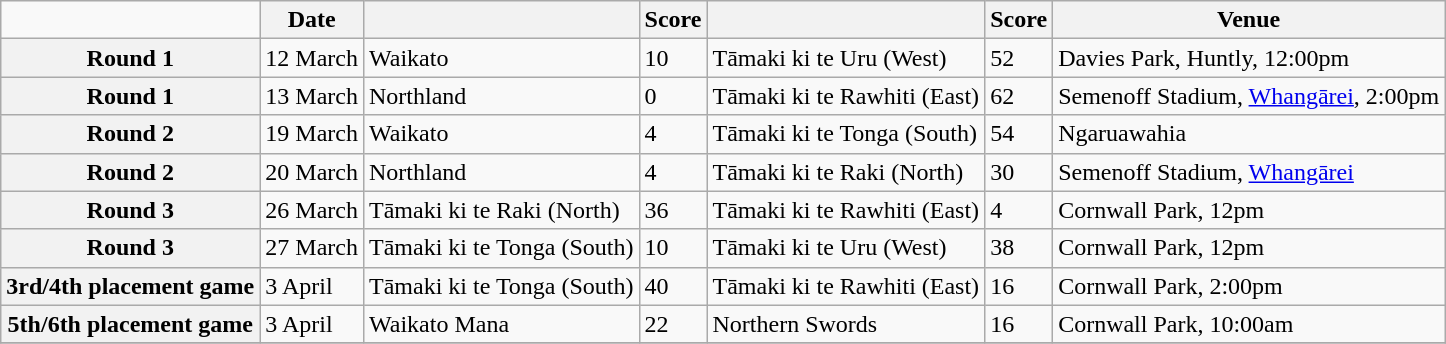<table class="wikitable mw-collapsible">
<tr>
<td></td>
<th scope="col">Date</th>
<th scope="col"></th>
<th scope="col">Score</th>
<th scope="col"></th>
<th scope="col">Score</th>
<th scope="col">Venue</th>
</tr>
<tr>
<th scope="row">Round 1</th>
<td>12 March </td>
<td>Waikato</td>
<td>10</td>
<td>Tāmaki ki te Uru (West)</td>
<td>52</td>
<td>Davies Park, Huntly, 12:00pm</td>
</tr>
<tr>
<th scope="row">Round 1</th>
<td>13 March </td>
<td>Northland</td>
<td>0</td>
<td>Tāmaki ki te Rawhiti (East)</td>
<td>62</td>
<td>Semenoff Stadium, <a href='#'>Whangārei</a>, 2:00pm</td>
</tr>
<tr>
<th scope="row">Round 2</th>
<td>19 March </td>
<td>Waikato</td>
<td>4</td>
<td>Tāmaki ki te Tonga (South)</td>
<td>54</td>
<td>Ngaruawahia</td>
</tr>
<tr>
<th scope="row">Round 2</th>
<td>20 March </td>
<td>Northland</td>
<td>4</td>
<td>Tāmaki ki te Raki (North)</td>
<td>30</td>
<td>Semenoff Stadium, <a href='#'>Whangārei</a></td>
</tr>
<tr>
<th scope="row">Round 3</th>
<td>26 March </td>
<td>Tāmaki ki te Raki (North)</td>
<td>36</td>
<td>Tāmaki ki te Rawhiti (East)</td>
<td>4</td>
<td>Cornwall Park, 12pm</td>
</tr>
<tr>
<th scope="row">Round 3</th>
<td>27 March </td>
<td>Tāmaki ki te Tonga (South)</td>
<td>10</td>
<td>Tāmaki ki te Uru (West)</td>
<td>38</td>
<td>Cornwall Park, 12pm</td>
</tr>
<tr>
<th scope="row">3rd/4th placement game</th>
<td>3 April </td>
<td>Tāmaki ki te Tonga (South)</td>
<td>40</td>
<td>Tāmaki ki te Rawhiti (East)</td>
<td>16</td>
<td>Cornwall Park, 2:00pm</td>
</tr>
<tr>
<th scope="row">5th/6th placement game</th>
<td>3 April </td>
<td>Waikato Mana</td>
<td>22</td>
<td>Northern Swords</td>
<td>16</td>
<td>Cornwall Park, 10:00am</td>
</tr>
<tr>
</tr>
</table>
